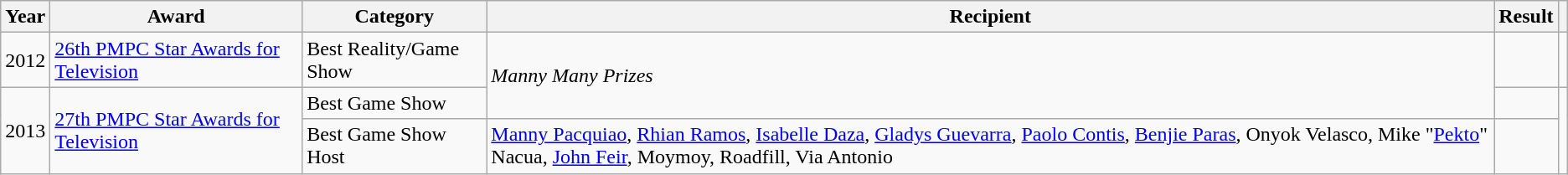<table class="wikitable">
<tr>
<th>Year</th>
<th>Award</th>
<th>Category</th>
<th>Recipient</th>
<th>Result</th>
<th></th>
</tr>
<tr>
<td>2012</td>
<td><a href='#'>26th PMPC Star Awards for Television</a></td>
<td>Best Reality/Game Show</td>
<td rowspan=2><em>Manny Many Prizes</em></td>
<td></td>
<td></td>
</tr>
<tr>
<td rowspan=2>2013</td>
<td rowspan=2><a href='#'>27th PMPC Star Awards for Television</a></td>
<td>Best Game Show</td>
<td></td>
<td rowspan=2></td>
</tr>
<tr>
<td>Best Game Show Host</td>
<td><a href='#'>Manny Pacquiao</a>, <a href='#'>Rhian Ramos</a>, <a href='#'>Isabelle Daza</a>, <a href='#'>Gladys Guevarra</a>, <a href='#'>Paolo Contis</a>, <a href='#'>Benjie Paras</a>, Onyok Velasco, Mike "<a href='#'>Pekto</a>" Nacua, <a href='#'>John Feir</a>, Moymoy, Roadfill, Via Antonio</td>
<td></td>
</tr>
</table>
